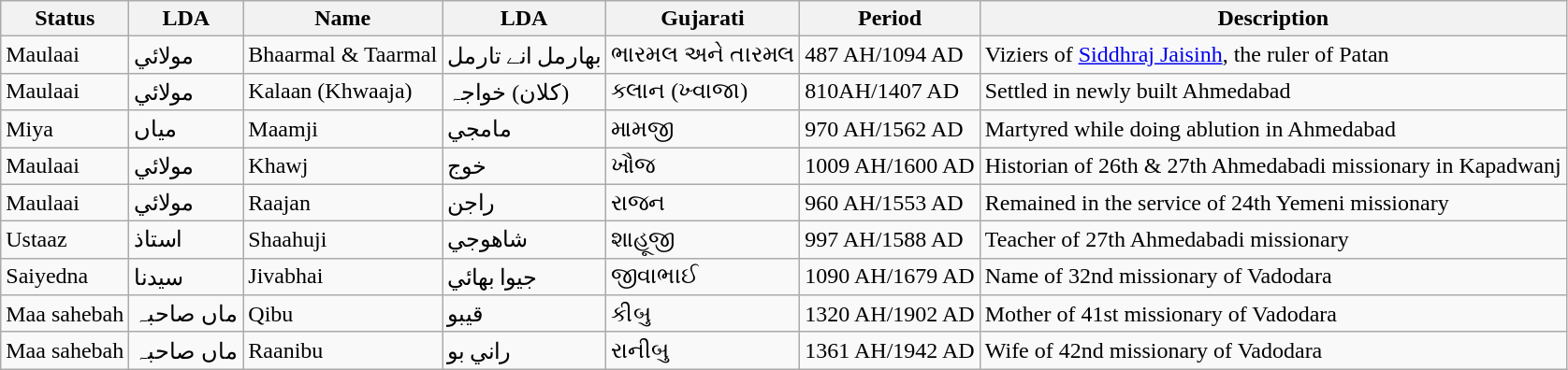<table class="wikitable">
<tr>
<th>Status</th>
<th>LDA</th>
<th>Name</th>
<th>LDA</th>
<th>Gujarati</th>
<th>Period</th>
<th>Description</th>
</tr>
<tr>
<td>Maulaai</td>
<td>مولائي</td>
<td>Bhaarmal & Taarmal</td>
<td>بھارمل انے تارمل</td>
<td>ભારમલ અને તારમલ</td>
<td>487 AH/1094 AD</td>
<td>Viziers of <a href='#'>Siddhraj Jaisinh</a>, the ruler of Patan</td>
</tr>
<tr>
<td>Maulaai</td>
<td>مولائي</td>
<td>Kalaan (Khwaaja)</td>
<td>کلان) خواجہ)</td>
<td>કલાન (ખ્વાજા)</td>
<td>810AH/1407 AD</td>
<td>Settled in newly built Ahmedabad</td>
</tr>
<tr>
<td>Miya</td>
<td>میاں</td>
<td>Maamji</td>
<td>مامجي</td>
<td>મામજી</td>
<td>970 AH/1562 AD</td>
<td>Martyred while doing ablution in Ahmedabad</td>
</tr>
<tr>
<td>Maulaai</td>
<td>مولائي</td>
<td>Khawj</td>
<td>خوج</td>
<td>ખૌજ</td>
<td>1009 AH/1600 AD</td>
<td>Historian of 26th & 27th  Ahmedabadi missionary in Kapadwanj</td>
</tr>
<tr>
<td>Maulaai</td>
<td>مولائي</td>
<td>Raajan</td>
<td>راجن</td>
<td>રાજન</td>
<td>960 AH/1553 AD</td>
<td>Remained in the service of 24th Yemeni missionary</td>
</tr>
<tr>
<td>Ustaaz</td>
<td>استاذ</td>
<td>Shaahuji</td>
<td>شاھوجي</td>
<td>શાહૂજી</td>
<td>997 AH/1588 AD</td>
<td>Teacher of 27th Ahmedabadi  missionary</td>
</tr>
<tr>
<td>Saiyedna</td>
<td>سیدنا</td>
<td>Jivabhai</td>
<td>جیوا بھائي</td>
<td>જીવાભાઈ</td>
<td>1090 AH/1679 AD</td>
<td>Name of 32nd missionary of Vadodara</td>
</tr>
<tr>
<td>Maa sahebah</td>
<td>ماں صاحبہ</td>
<td>Qibu</td>
<td>قیبو</td>
<td>કીબુ</td>
<td>1320 AH/1902 AD</td>
<td>Mother of 41st missionary of  Vadodara</td>
</tr>
<tr>
<td>Maa sahebah</td>
<td>ماں صاحبہ</td>
<td>Raanibu</td>
<td>راني بو</td>
<td>રાનીબુ</td>
<td>1361 AH/1942 AD</td>
<td>Wife of 42nd missionary of Vadodara</td>
</tr>
</table>
